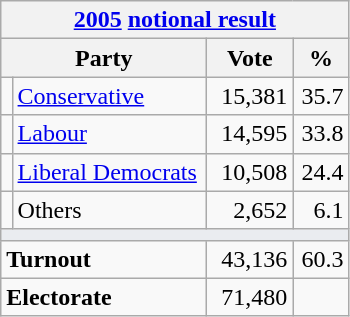<table class="wikitable">
<tr>
<th colspan="4"><a href='#'>2005</a> <a href='#'>notional result</a></th>
</tr>
<tr>
<th bgcolor="#DDDDFF" width="130px" colspan="2">Party</th>
<th bgcolor="#DDDDFF" width="50px">Vote</th>
<th bgcolor="#DDDDFF" width="30px">%</th>
</tr>
<tr>
<td></td>
<td><a href='#'>Conservative</a></td>
<td align=right>15,381</td>
<td align=right>35.7</td>
</tr>
<tr>
<td></td>
<td><a href='#'>Labour</a></td>
<td align=right>14,595</td>
<td align=right>33.8</td>
</tr>
<tr>
<td></td>
<td><a href='#'>Liberal Democrats</a></td>
<td align=right>10,508</td>
<td align=right>24.4</td>
</tr>
<tr>
<td></td>
<td>Others</td>
<td align=right>2,652</td>
<td align=right>6.1</td>
</tr>
<tr>
<td colspan="4" bgcolor="#EAECF0"></td>
</tr>
<tr>
<td colspan="2"><strong>Turnout</strong></td>
<td align=right>43,136</td>
<td align=right>60.3</td>
</tr>
<tr>
<td colspan="2"><strong>Electorate</strong></td>
<td align=right>71,480</td>
</tr>
</table>
